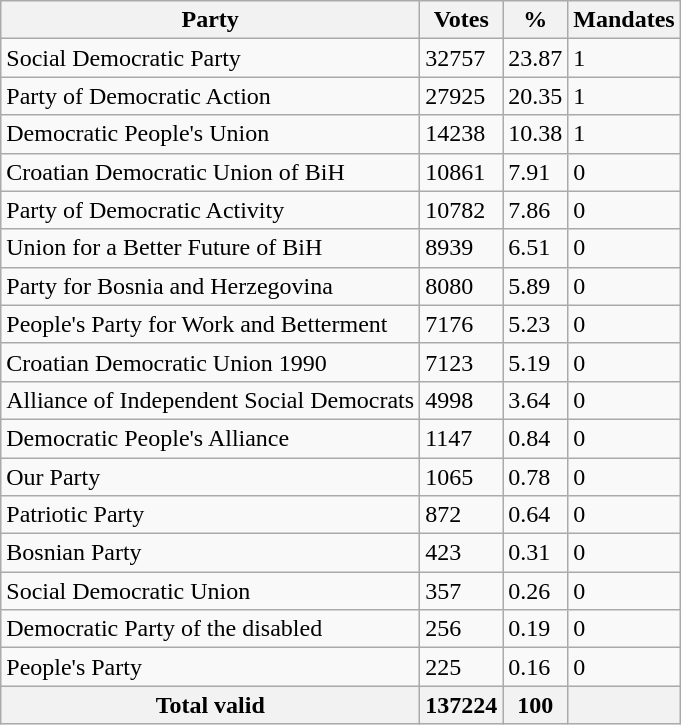<table class="wikitable" style ="text-align: left">
<tr>
<th>Party</th>
<th>Votes</th>
<th>%</th>
<th>Mandates</th>
</tr>
<tr>
<td>Social Democratic Party</td>
<td>32757</td>
<td>23.87</td>
<td>1</td>
</tr>
<tr>
<td>Party of Democratic Action</td>
<td>27925</td>
<td>20.35</td>
<td>1</td>
</tr>
<tr>
<td>Democratic People's Union</td>
<td>14238</td>
<td>10.38</td>
<td>1</td>
</tr>
<tr>
<td>Croatian Democratic Union of BiH</td>
<td>10861</td>
<td>7.91</td>
<td>0</td>
</tr>
<tr>
<td>Party of Democratic Activity</td>
<td>10782</td>
<td>7.86</td>
<td>0</td>
</tr>
<tr>
<td>Union for a Better Future of BiH</td>
<td>8939</td>
<td>6.51</td>
<td>0</td>
</tr>
<tr>
<td>Party for Bosnia and Herzegovina</td>
<td>8080</td>
<td>5.89</td>
<td>0</td>
</tr>
<tr>
<td>People's Party for Work and Betterment</td>
<td>7176</td>
<td>5.23</td>
<td>0</td>
</tr>
<tr>
<td>Croatian Democratic Union 1990</td>
<td>7123</td>
<td>5.19</td>
<td>0</td>
</tr>
<tr>
<td>Alliance of Independent Social Democrats</td>
<td>4998</td>
<td>3.64</td>
<td>0</td>
</tr>
<tr>
<td>Democratic People's Alliance</td>
<td>1147</td>
<td>0.84</td>
<td>0</td>
</tr>
<tr>
<td>Our Party</td>
<td>1065</td>
<td>0.78</td>
<td>0</td>
</tr>
<tr>
<td>Patriotic Party</td>
<td>872</td>
<td>0.64</td>
<td>0</td>
</tr>
<tr>
<td>Bosnian Party</td>
<td>423</td>
<td>0.31</td>
<td>0</td>
</tr>
<tr>
<td>Social Democratic Union</td>
<td>357</td>
<td>0.26</td>
<td>0</td>
</tr>
<tr>
<td>Democratic Party of the disabled</td>
<td>256</td>
<td>0.19</td>
<td>0</td>
</tr>
<tr>
<td>People's Party</td>
<td>225</td>
<td>0.16</td>
<td>0</td>
</tr>
<tr>
<th>Total valid</th>
<th>137224</th>
<th>100</th>
<th></th>
</tr>
</table>
